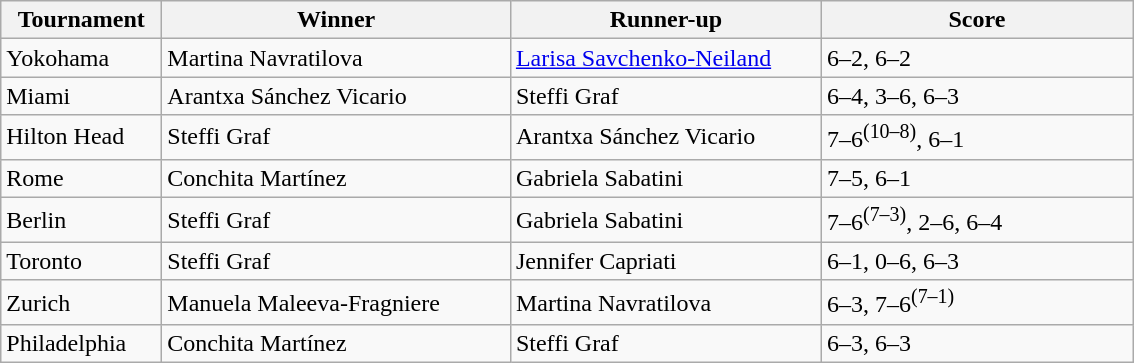<table class="wikitable">
<tr>
<th width=100>Tournament</th>
<th width=225>Winner</th>
<th width=200>Runner-up</th>
<th width=200>Score</th>
</tr>
<tr>
<td>Yokohama</td>
<td> Martina Navratilova</td>
<td> <a href='#'>Larisa Savchenko-Neiland</a></td>
<td>6–2, 6–2</td>
</tr>
<tr>
<td>Miami</td>
<td> Arantxa Sánchez Vicario</td>
<td> Steffi Graf</td>
<td>6–4, 3–6, 6–3</td>
</tr>
<tr>
<td>Hilton Head</td>
<td> Steffi Graf</td>
<td> Arantxa Sánchez Vicario</td>
<td>7–6<sup>(10–8)</sup>, 6–1</td>
</tr>
<tr>
<td>Rome</td>
<td> Conchita Martínez</td>
<td> Gabriela Sabatini</td>
<td>7–5, 6–1</td>
</tr>
<tr>
<td>Berlin</td>
<td> Steffi Graf</td>
<td> Gabriela Sabatini</td>
<td>7–6<sup>(7–3)</sup>, 2–6, 6–4</td>
</tr>
<tr>
<td>Toronto</td>
<td> Steffi Graf</td>
<td> Jennifer Capriati</td>
<td>6–1, 0–6, 6–3</td>
</tr>
<tr>
<td>Zurich</td>
<td> Manuela Maleeva-Fragniere</td>
<td> Martina Navratilova</td>
<td>6–3, 7–6<sup>(7–1)</sup></td>
</tr>
<tr>
<td>Philadelphia</td>
<td> Conchita Martínez</td>
<td> Steffi Graf</td>
<td>6–3, 6–3</td>
</tr>
</table>
